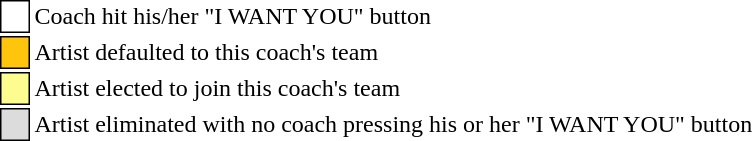<table class="toccolours" style="font-size: 100%; white-space: nowrap;">
<tr>
<td style="background-color:white; border: 1px solid black;"> <strong></strong> </td>
<td>Coach hit his/her "I WANT YOU" button</td>
</tr>
<tr>
<td style="background-color:#FFC40C; border: 1px solid black">    </td>
<td>Artist defaulted to this coach's team</td>
</tr>
<tr>
<td style="background-color:#fdfc8f; border: 1px solid black;">    </td>
<td style="padding-right: 8px">Artist elected to join this coach's team</td>
</tr>
<tr>
<td style="background-color:#DCDCDC; border: 1px solid black">    </td>
<td>Artist eliminated with no coach pressing his or her "I WANT YOU" button</td>
</tr>
<tr>
</tr>
</table>
